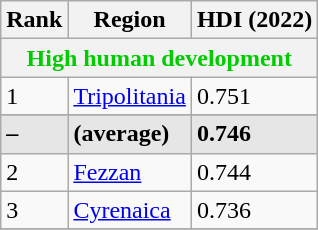<table class="wikitable sortable">
<tr>
<th class="sort">Rank</th>
<th class="sort">Region</th>
<th class="sort">HDI (2022)</th>
</tr>
<tr>
<th colspan="3" style="color:#0c0;">High human development</th>
</tr>
<tr>
<td>1</td>
<td style="text-align:left"><a href='#'>Tripolitania</a></td>
<td>0.751</td>
</tr>
<tr>
</tr>
<tr style="background:#e6e6e6">
<td><strong>–</strong></td>
<td style="text-align:left"><strong></strong> <strong>(average)</strong></td>
<td><strong>0.746</strong></td>
</tr>
<tr>
<td>2</td>
<td style="text-align:left"><a href='#'>Fezzan</a></td>
<td>0.744</td>
</tr>
<tr>
<td>3</td>
<td style="text-align:left"><a href='#'>Cyrenaica</a></td>
<td>0.736</td>
</tr>
<tr>
</tr>
</table>
